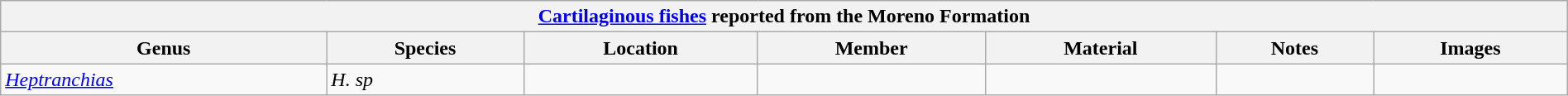<table class="wikitable" align="center" width="100%">
<tr>
<th colspan="7" align="center"><strong><a href='#'>Cartilaginous fishes</a> reported from the Moreno Formation</strong></th>
</tr>
<tr>
<th>Genus</th>
<th>Species</th>
<th>Location</th>
<th>Member</th>
<th>Material</th>
<th>Notes</th>
<th>Images</th>
</tr>
<tr>
<td><em><a href='#'>Heptranchias</a></em></td>
<td><em>H. sp</em></td>
<td></td>
<td></td>
<td></td>
<td></td>
<td></td>
</tr>
</table>
